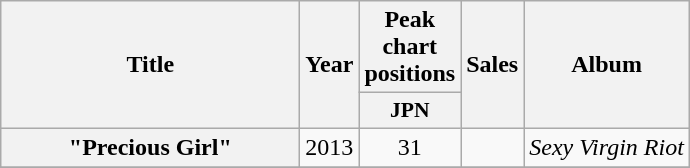<table class="wikitable plainrowheaders" style="text-align:center;">
<tr>
<th scope="col" rowspan="2" style="width:12em;">Title</th>
<th scope="col" rowspan="2">Year</th>
<th scope="col" colspan="1">Peak chart positions</th>
<th scope="col" rowspan="2">Sales</th>
<th scope="col" rowspan="2">Album</th>
</tr>
<tr>
<th scope="col" style="width:3em;font-size:90%;">JPN</th>
</tr>
<tr>
<th scope="row">"Precious Girl"</th>
<td>2013</td>
<td>31</td>
<td></td>
<td><em>Sexy Virgin Riot</em></td>
</tr>
<tr>
</tr>
</table>
